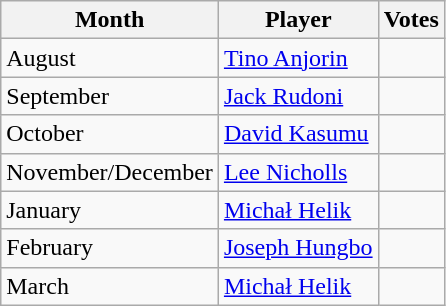<table class="wikitable" style="text-align:left">
<tr>
<th>Month</th>
<th>Player</th>
<th>Votes</th>
</tr>
<tr>
<td>August</td>
<td> <a href='#'>Tino Anjorin</a></td>
<td></td>
</tr>
<tr>
<td>September</td>
<td> <a href='#'>Jack Rudoni</a></td>
<td></td>
</tr>
<tr>
<td>October</td>
<td> <a href='#'>David Kasumu</a></td>
<td></td>
</tr>
<tr>
<td>November/December</td>
<td> <a href='#'>Lee Nicholls</a></td>
<td></td>
</tr>
<tr>
<td>January</td>
<td> <a href='#'>Michał Helik</a></td>
<td></td>
</tr>
<tr>
<td>February</td>
<td> <a href='#'>Joseph Hungbo</a></td>
<td></td>
</tr>
<tr>
<td>March</td>
<td> <a href='#'>Michał Helik</a></td>
<td></td>
</tr>
</table>
